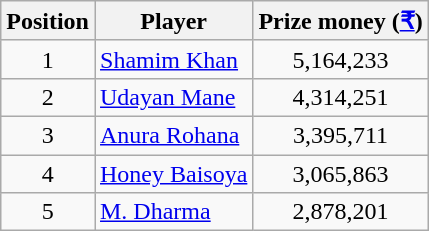<table class=wikitable>
<tr>
<th>Position</th>
<th>Player</th>
<th>Prize money (<a href='#'>₹</a>)</th>
</tr>
<tr>
<td align=center>1</td>
<td> <a href='#'>Shamim Khan</a></td>
<td align=center>5,164,233</td>
</tr>
<tr>
<td align=center>2</td>
<td> <a href='#'>Udayan Mane</a></td>
<td align=center>4,314,251</td>
</tr>
<tr>
<td align=center>3</td>
<td> <a href='#'>Anura Rohana</a></td>
<td align=center>3,395,711</td>
</tr>
<tr>
<td align=center>4</td>
<td> <a href='#'>Honey Baisoya</a></td>
<td align=center>3,065,863</td>
</tr>
<tr>
<td align=center>5</td>
<td> <a href='#'>M. Dharma</a></td>
<td align=center>2,878,201</td>
</tr>
</table>
